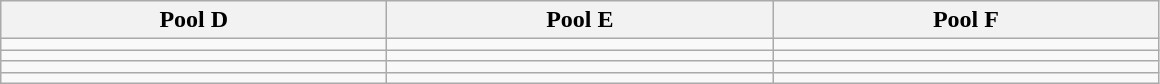<table class="wikitable">
<tr>
<th width="250">Pool D</th>
<th width="250">Pool E</th>
<th width="250">Pool F</th>
</tr>
<tr>
<td></td>
<td></td>
<td></td>
</tr>
<tr>
<td></td>
<td></td>
<td></td>
</tr>
<tr>
<td></td>
<td></td>
<td></td>
</tr>
<tr>
<td></td>
<td></td>
<td></td>
</tr>
</table>
